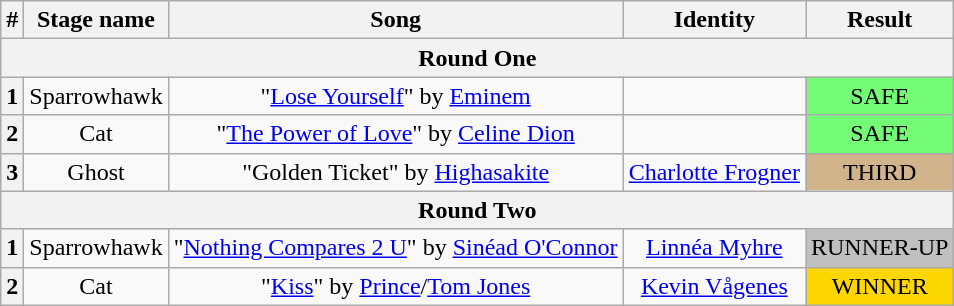<table class="wikitable plainrowheaders" style="text-align: center;">
<tr>
<th>#</th>
<th>Stage name</th>
<th>Song</th>
<th>Identity</th>
<th>Result</th>
</tr>
<tr>
<th colspan="5">Round One</th>
</tr>
<tr>
<th>1</th>
<td>Sparrowhawk</td>
<td>"<a href='#'>Lose Yourself</a>" by <a href='#'>Eminem</a></td>
<td></td>
<td bgcolor="#73FB76">SAFE</td>
</tr>
<tr>
<th>2</th>
<td>Cat</td>
<td>"<a href='#'>The Power of Love</a>" by <a href='#'>Celine Dion</a></td>
<td></td>
<td bgcolor="#73FB76">SAFE</td>
</tr>
<tr>
<th>3</th>
<td>Ghost</td>
<td>"Golden Ticket" by <a href='#'>Highasakite</a></td>
<td><a href='#'>Charlotte Frogner</a></td>
<td bgcolor=tan>THIRD</td>
</tr>
<tr>
<th colspan="5">Round Two</th>
</tr>
<tr>
<th>1</th>
<td>Sparrowhawk</td>
<td>"<a href='#'>Nothing Compares 2 U</a>" by <a href='#'>Sinéad O'Connor</a></td>
<td><a href='#'>Linnéa Myhre</a></td>
<td bgcolor=silver>RUNNER-UP</td>
</tr>
<tr>
<th>2</th>
<td>Cat</td>
<td>"<a href='#'>Kiss</a>" by <a href='#'>Prince</a>/<a href='#'>Tom Jones</a></td>
<td><a href='#'>Kevin Vågenes</a></td>
<td bgcolor=gold>WINNER</td>
</tr>
</table>
